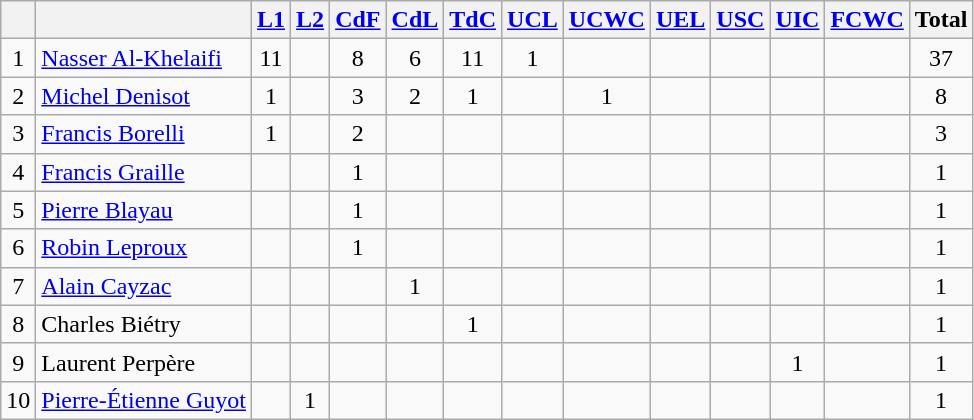<table class="wikitable plainrowheaders sortable" style="text-align:center">
<tr>
<th></th>
<th></th>
<th><a href='#'>L1</a></th>
<th><a href='#'>L2</a></th>
<th><a href='#'>CdF</a></th>
<th><a href='#'>CdL</a></th>
<th><a href='#'>TdC</a></th>
<th><a href='#'>UCL</a></th>
<th><a href='#'>UCWC</a></th>
<th><a href='#'>UEL</a></th>
<th><a href='#'>USC</a></th>
<th><a href='#'>UIC</a></th>
<th><a href='#'>FCWC</a></th>
<th>Total</th>
</tr>
<tr>
<td>1</td>
<td align=left> <a href='#'>Nasser Al-Khelaifi</a></td>
<td>11</td>
<td></td>
<td>8</td>
<td>6</td>
<td>11</td>
<td>1</td>
<td></td>
<td></td>
<td></td>
<td></td>
<td></td>
<td>37</td>
</tr>
<tr>
<td>2</td>
<td align=left> <a href='#'>Michel Denisot</a></td>
<td>1</td>
<td></td>
<td>3</td>
<td>2</td>
<td>1</td>
<td></td>
<td>1</td>
<td></td>
<td></td>
<td></td>
<td></td>
<td>8</td>
</tr>
<tr>
<td>3</td>
<td align=left> <a href='#'>Francis Borelli</a></td>
<td>1</td>
<td></td>
<td>2</td>
<td></td>
<td></td>
<td></td>
<td></td>
<td></td>
<td></td>
<td></td>
<td></td>
<td>3</td>
</tr>
<tr>
<td>4</td>
<td align=left> <a href='#'>Francis Graille</a></td>
<td></td>
<td></td>
<td>1</td>
<td></td>
<td></td>
<td></td>
<td></td>
<td></td>
<td></td>
<td></td>
<td></td>
<td>1</td>
</tr>
<tr>
<td>5</td>
<td align=left> <a href='#'>Pierre Blayau</a></td>
<td></td>
<td></td>
<td>1</td>
<td></td>
<td></td>
<td></td>
<td></td>
<td></td>
<td></td>
<td></td>
<td></td>
<td>1</td>
</tr>
<tr>
<td>6</td>
<td align=left> <a href='#'>Robin Leproux</a></td>
<td></td>
<td></td>
<td>1</td>
<td></td>
<td></td>
<td></td>
<td></td>
<td></td>
<td></td>
<td></td>
<td></td>
<td>1</td>
</tr>
<tr>
<td>7</td>
<td align=left> <a href='#'>Alain Cayzac</a></td>
<td></td>
<td></td>
<td></td>
<td>1</td>
<td></td>
<td></td>
<td></td>
<td></td>
<td></td>
<td></td>
<td></td>
<td>1</td>
</tr>
<tr>
<td>8</td>
<td align=left> Charles Biétry</td>
<td></td>
<td></td>
<td></td>
<td></td>
<td>1</td>
<td></td>
<td></td>
<td></td>
<td></td>
<td></td>
<td></td>
<td>1</td>
</tr>
<tr>
<td>9</td>
<td align=left> Laurent Perpère</td>
<td></td>
<td></td>
<td></td>
<td></td>
<td></td>
<td></td>
<td></td>
<td></td>
<td></td>
<td>1</td>
<td></td>
<td>1</td>
</tr>
<tr>
<td>10</td>
<td align=left> <a href='#'>Pierre-Étienne Guyot</a></td>
<td></td>
<td>1</td>
<td></td>
<td></td>
<td></td>
<td></td>
<td></td>
<td></td>
<td></td>
<td></td>
<td></td>
<td>1</td>
</tr>
</table>
